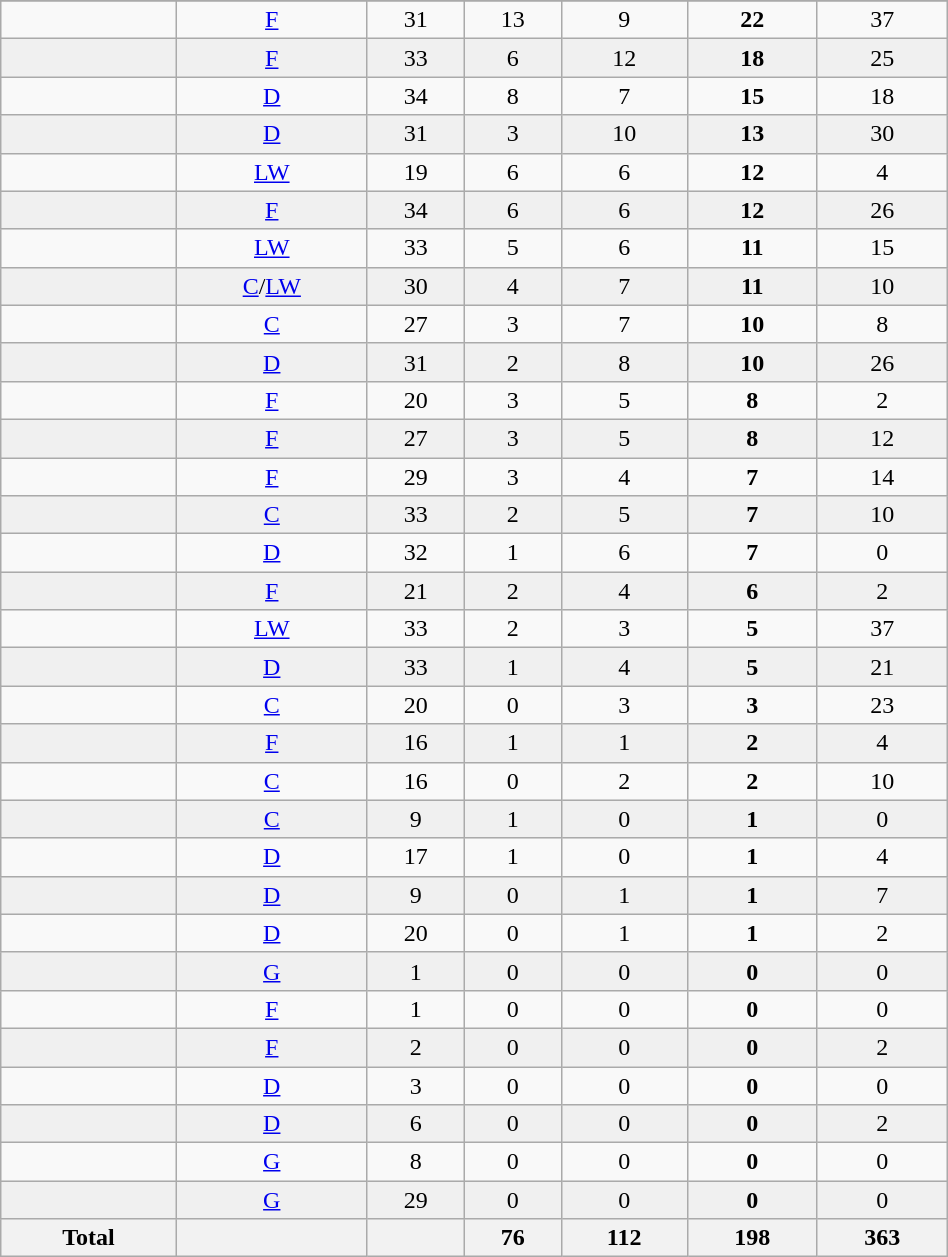<table class="wikitable sortable" width ="50%">
<tr align="center">
</tr>
<tr align="center" bgcolor="">
<td></td>
<td><a href='#'>F</a></td>
<td>31</td>
<td>13</td>
<td>9</td>
<td><strong>22</strong></td>
<td>37</td>
</tr>
<tr align="center" bgcolor="f0f0f0">
<td></td>
<td><a href='#'>F</a></td>
<td>33</td>
<td>6</td>
<td>12</td>
<td><strong>18</strong></td>
<td>25</td>
</tr>
<tr align="center" bgcolor="">
<td></td>
<td><a href='#'>D</a></td>
<td>34</td>
<td>8</td>
<td>7</td>
<td><strong>15</strong></td>
<td>18</td>
</tr>
<tr align="center" bgcolor="f0f0f0">
<td></td>
<td><a href='#'>D</a></td>
<td>31</td>
<td>3</td>
<td>10</td>
<td><strong>13</strong></td>
<td>30</td>
</tr>
<tr align="center" bgcolor="">
<td></td>
<td><a href='#'>LW</a></td>
<td>19</td>
<td>6</td>
<td>6</td>
<td><strong>12</strong></td>
<td>4</td>
</tr>
<tr align="center" bgcolor="f0f0f0">
<td></td>
<td><a href='#'>F</a></td>
<td>34</td>
<td>6</td>
<td>6</td>
<td><strong>12</strong></td>
<td>26</td>
</tr>
<tr align="center" bgcolor="">
<td></td>
<td><a href='#'>LW</a></td>
<td>33</td>
<td>5</td>
<td>6</td>
<td><strong>11</strong></td>
<td>15</td>
</tr>
<tr align="center" bgcolor="f0f0f0">
<td></td>
<td><a href='#'>C</a>/<a href='#'>LW</a></td>
<td>30</td>
<td>4</td>
<td>7</td>
<td><strong>11</strong></td>
<td>10</td>
</tr>
<tr align="center" bgcolor="">
<td></td>
<td><a href='#'>C</a></td>
<td>27</td>
<td>3</td>
<td>7</td>
<td><strong>10</strong></td>
<td>8</td>
</tr>
<tr align="center" bgcolor="f0f0f0">
<td></td>
<td><a href='#'>D</a></td>
<td>31</td>
<td>2</td>
<td>8</td>
<td><strong>10</strong></td>
<td>26</td>
</tr>
<tr align="center" bgcolor="">
<td></td>
<td><a href='#'>F</a></td>
<td>20</td>
<td>3</td>
<td>5</td>
<td><strong>8</strong></td>
<td>2</td>
</tr>
<tr align="center" bgcolor="f0f0f0">
<td></td>
<td><a href='#'>F</a></td>
<td>27</td>
<td>3</td>
<td>5</td>
<td><strong>8</strong></td>
<td>12</td>
</tr>
<tr align="center" bgcolor="">
<td></td>
<td><a href='#'>F</a></td>
<td>29</td>
<td>3</td>
<td>4</td>
<td><strong>7</strong></td>
<td>14</td>
</tr>
<tr align="center" bgcolor="f0f0f0">
<td></td>
<td><a href='#'>C</a></td>
<td>33</td>
<td>2</td>
<td>5</td>
<td><strong>7</strong></td>
<td>10</td>
</tr>
<tr align="center" bgcolor="">
<td></td>
<td><a href='#'>D</a></td>
<td>32</td>
<td>1</td>
<td>6</td>
<td><strong>7</strong></td>
<td>0</td>
</tr>
<tr align="center" bgcolor="f0f0f0">
<td></td>
<td><a href='#'>F</a></td>
<td>21</td>
<td>2</td>
<td>4</td>
<td><strong>6</strong></td>
<td>2</td>
</tr>
<tr align="center" bgcolor="">
<td></td>
<td><a href='#'>LW</a></td>
<td>33</td>
<td>2</td>
<td>3</td>
<td><strong>5</strong></td>
<td>37</td>
</tr>
<tr align="center" bgcolor="f0f0f0">
<td></td>
<td><a href='#'>D</a></td>
<td>33</td>
<td>1</td>
<td>4</td>
<td><strong>5</strong></td>
<td>21</td>
</tr>
<tr align="center" bgcolor="">
<td></td>
<td><a href='#'>C</a></td>
<td>20</td>
<td>0</td>
<td>3</td>
<td><strong>3</strong></td>
<td>23</td>
</tr>
<tr align="center" bgcolor="f0f0f0">
<td></td>
<td><a href='#'>F</a></td>
<td>16</td>
<td>1</td>
<td>1</td>
<td><strong>2</strong></td>
<td>4</td>
</tr>
<tr align="center" bgcolor="">
<td></td>
<td><a href='#'>C</a></td>
<td>16</td>
<td>0</td>
<td>2</td>
<td><strong>2</strong></td>
<td>10</td>
</tr>
<tr align="center" bgcolor="f0f0f0">
<td></td>
<td><a href='#'>C</a></td>
<td>9</td>
<td>1</td>
<td>0</td>
<td><strong>1</strong></td>
<td>0</td>
</tr>
<tr align="center" bgcolor="">
<td></td>
<td><a href='#'>D</a></td>
<td>17</td>
<td>1</td>
<td>0</td>
<td><strong>1</strong></td>
<td>4</td>
</tr>
<tr align="center" bgcolor="f0f0f0">
<td></td>
<td><a href='#'>D</a></td>
<td>9</td>
<td>0</td>
<td>1</td>
<td><strong>1</strong></td>
<td>7</td>
</tr>
<tr align="center" bgcolor="">
<td></td>
<td><a href='#'>D</a></td>
<td>20</td>
<td>0</td>
<td>1</td>
<td><strong>1</strong></td>
<td>2</td>
</tr>
<tr align="center" bgcolor="f0f0f0">
<td></td>
<td><a href='#'>G</a></td>
<td>1</td>
<td>0</td>
<td>0</td>
<td><strong>0</strong></td>
<td>0</td>
</tr>
<tr align="center" bgcolor="">
<td></td>
<td><a href='#'>F</a></td>
<td>1</td>
<td>0</td>
<td>0</td>
<td><strong>0</strong></td>
<td>0</td>
</tr>
<tr align="center" bgcolor="f0f0f0">
<td></td>
<td><a href='#'>F</a></td>
<td>2</td>
<td>0</td>
<td>0</td>
<td><strong>0</strong></td>
<td>2</td>
</tr>
<tr align="center" bgcolor="">
<td></td>
<td><a href='#'>D</a></td>
<td>3</td>
<td>0</td>
<td>0</td>
<td><strong>0</strong></td>
<td>0</td>
</tr>
<tr align="center" bgcolor="f0f0f0">
<td></td>
<td><a href='#'>D</a></td>
<td>6</td>
<td>0</td>
<td>0</td>
<td><strong>0</strong></td>
<td>2</td>
</tr>
<tr align="center" bgcolor="">
<td></td>
<td><a href='#'>G</a></td>
<td>8</td>
<td>0</td>
<td>0</td>
<td><strong>0</strong></td>
<td>0</td>
</tr>
<tr align="center" bgcolor="f0f0f0">
<td></td>
<td><a href='#'>G</a></td>
<td>29</td>
<td>0</td>
<td>0</td>
<td><strong>0</strong></td>
<td>0</td>
</tr>
<tr>
<th>Total</th>
<th></th>
<th></th>
<th>76</th>
<th>112</th>
<th>198</th>
<th>363</th>
</tr>
</table>
